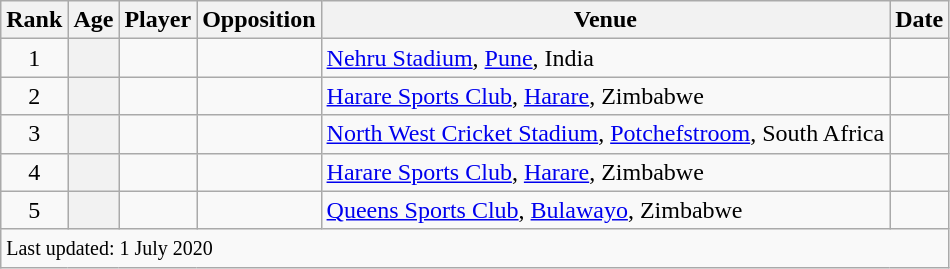<table class="wikitable plainrowheaders sortable">
<tr>
<th scope=col>Rank</th>
<th scope=col>Age</th>
<th scope=col>Player</th>
<th scope=col>Opposition</th>
<th scope=col>Venue</th>
<th scope=col>Date</th>
</tr>
<tr>
<td style="text-align:center">1</td>
<th scope=row style=text-align:center;></th>
<td></td>
<td></td>
<td><a href='#'>Nehru Stadium</a>, <a href='#'>Pune</a>, India</td>
<td></td>
</tr>
<tr>
<td style="text-align:center">2</td>
<th scope=row style=text-align:center;></th>
<td></td>
<td></td>
<td><a href='#'>Harare Sports Club</a>, <a href='#'>Harare</a>, Zimbabwe</td>
<td></td>
</tr>
<tr>
<td style="text-align:center">3</td>
<th scope=row style=text-align:center;></th>
<td></td>
<td></td>
<td><a href='#'>North West Cricket Stadium</a>, <a href='#'>Potchefstroom</a>, South Africa</td>
<td></td>
</tr>
<tr>
<td style="text-align:center">4</td>
<th scope=row style=text-align:center;></th>
<td></td>
<td></td>
<td><a href='#'>Harare Sports Club</a>, <a href='#'>Harare</a>, Zimbabwe</td>
<td></td>
</tr>
<tr>
<td style="text-align:center">5</td>
<th scope=row style=text-align:center;></th>
<td></td>
<td></td>
<td><a href='#'>Queens Sports Club</a>, <a href='#'>Bulawayo</a>, Zimbabwe</td>
<td></td>
</tr>
<tr class="sortbottom">
<td colspan="6"><small>Last updated: 1 July 2020</small></td>
</tr>
</table>
